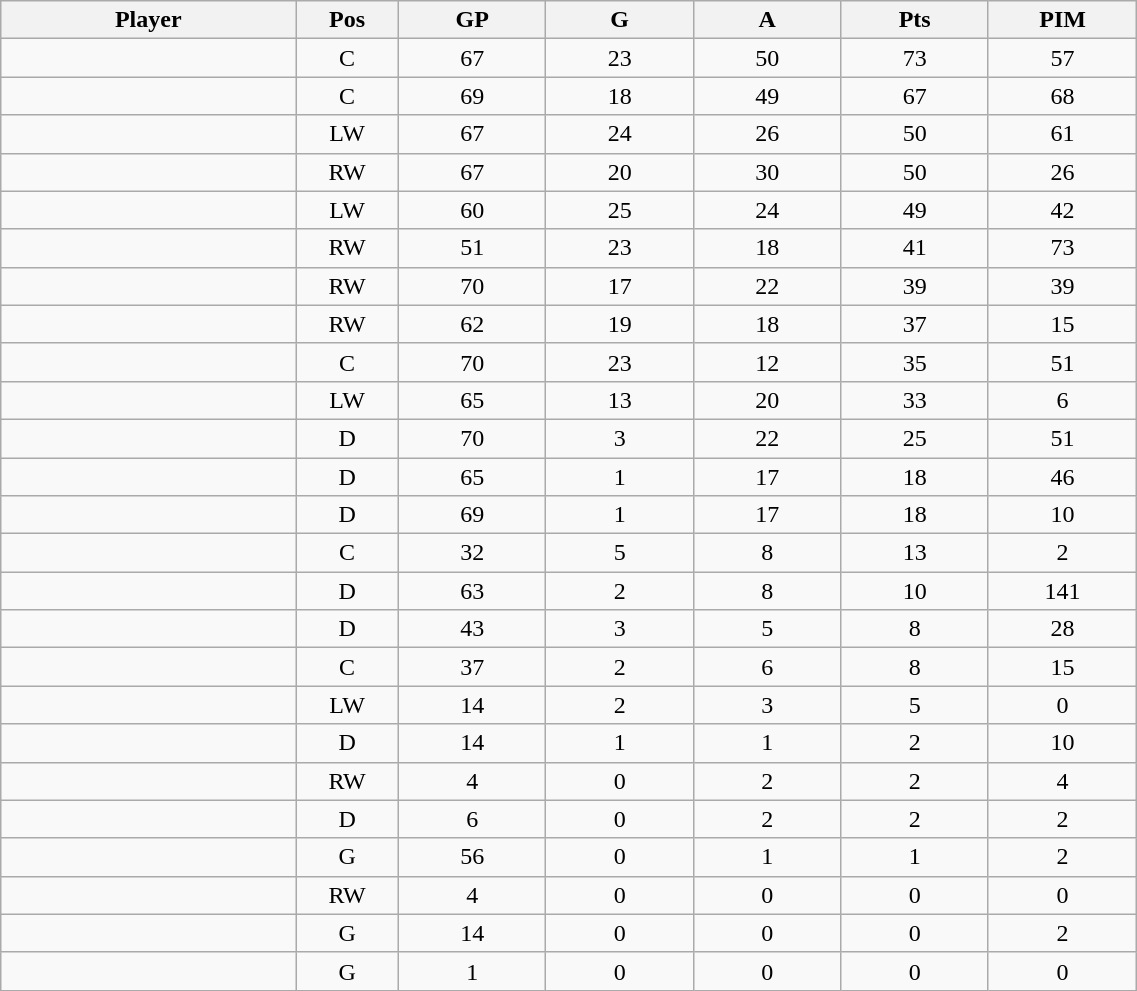<table class="wikitable sortable" width="60%">
<tr ALIGN="center">
<th bgcolor="#DDDDFF" width="10%">Player</th>
<th bgcolor="#DDDDFF" width="3%" title="Position">Pos</th>
<th bgcolor="#DDDDFF" width="5%" title="Games played">GP</th>
<th bgcolor="#DDDDFF" width="5%" title="Goals">G</th>
<th bgcolor="#DDDDFF" width="5%" title="Assists">A</th>
<th bgcolor="#DDDDFF" width="5%" title="Points">Pts</th>
<th bgcolor="#DDDDFF" width="5%" title="Penalties in Minutes">PIM</th>
</tr>
<tr align="center">
<td align="right"></td>
<td>C</td>
<td>67</td>
<td>23</td>
<td>50</td>
<td>73</td>
<td>57</td>
</tr>
<tr align="center">
<td align="right"></td>
<td>C</td>
<td>69</td>
<td>18</td>
<td>49</td>
<td>67</td>
<td>68</td>
</tr>
<tr align="center">
<td align="right"></td>
<td>LW</td>
<td>67</td>
<td>24</td>
<td>26</td>
<td>50</td>
<td>61</td>
</tr>
<tr align="center">
<td align="right"></td>
<td>RW</td>
<td>67</td>
<td>20</td>
<td>30</td>
<td>50</td>
<td>26</td>
</tr>
<tr align="center">
<td align="right"></td>
<td>LW</td>
<td>60</td>
<td>25</td>
<td>24</td>
<td>49</td>
<td>42</td>
</tr>
<tr align="center">
<td align="right"></td>
<td>RW</td>
<td>51</td>
<td>23</td>
<td>18</td>
<td>41</td>
<td>73</td>
</tr>
<tr align="center">
<td align="right"></td>
<td>RW</td>
<td>70</td>
<td>17</td>
<td>22</td>
<td>39</td>
<td>39</td>
</tr>
<tr align="center">
<td align="right"></td>
<td>RW</td>
<td>62</td>
<td>19</td>
<td>18</td>
<td>37</td>
<td>15</td>
</tr>
<tr align="center">
<td align="right"></td>
<td>C</td>
<td>70</td>
<td>23</td>
<td>12</td>
<td>35</td>
<td>51</td>
</tr>
<tr align="center">
<td align="right"></td>
<td>LW</td>
<td>65</td>
<td>13</td>
<td>20</td>
<td>33</td>
<td>6</td>
</tr>
<tr align="center">
<td align="right"></td>
<td>D</td>
<td>70</td>
<td>3</td>
<td>22</td>
<td>25</td>
<td>51</td>
</tr>
<tr align="center">
<td align="right"></td>
<td>D</td>
<td>65</td>
<td>1</td>
<td>17</td>
<td>18</td>
<td>46</td>
</tr>
<tr align="center">
<td align="right"></td>
<td>D</td>
<td>69</td>
<td>1</td>
<td>17</td>
<td>18</td>
<td>10</td>
</tr>
<tr align="center">
<td align="right"></td>
<td>C</td>
<td>32</td>
<td>5</td>
<td>8</td>
<td>13</td>
<td>2</td>
</tr>
<tr align="center">
<td align="right"></td>
<td>D</td>
<td>63</td>
<td>2</td>
<td>8</td>
<td>10</td>
<td>141</td>
</tr>
<tr align="center">
<td align="right"></td>
<td>D</td>
<td>43</td>
<td>3</td>
<td>5</td>
<td>8</td>
<td>28</td>
</tr>
<tr align="center">
<td align="right"></td>
<td>C</td>
<td>37</td>
<td>2</td>
<td>6</td>
<td>8</td>
<td>15</td>
</tr>
<tr align="center">
<td align="right"></td>
<td>LW</td>
<td>14</td>
<td>2</td>
<td>3</td>
<td>5</td>
<td>0</td>
</tr>
<tr align="center">
<td align="right"></td>
<td>D</td>
<td>14</td>
<td>1</td>
<td>1</td>
<td>2</td>
<td>10</td>
</tr>
<tr align="center">
<td align="right"></td>
<td>RW</td>
<td>4</td>
<td>0</td>
<td>2</td>
<td>2</td>
<td>4</td>
</tr>
<tr align="center">
<td align="right"></td>
<td>D</td>
<td>6</td>
<td>0</td>
<td>2</td>
<td>2</td>
<td>2</td>
</tr>
<tr align="center">
<td align="right"></td>
<td>G</td>
<td>56</td>
<td>0</td>
<td>1</td>
<td>1</td>
<td>2</td>
</tr>
<tr align="center">
<td align="right"></td>
<td>RW</td>
<td>4</td>
<td>0</td>
<td>0</td>
<td>0</td>
<td>0</td>
</tr>
<tr align="center">
<td align="right"></td>
<td>G</td>
<td>14</td>
<td>0</td>
<td>0</td>
<td>0</td>
<td>2</td>
</tr>
<tr align="center">
<td align="right"></td>
<td>G</td>
<td>1</td>
<td>0</td>
<td>0</td>
<td>0</td>
<td>0</td>
</tr>
</table>
